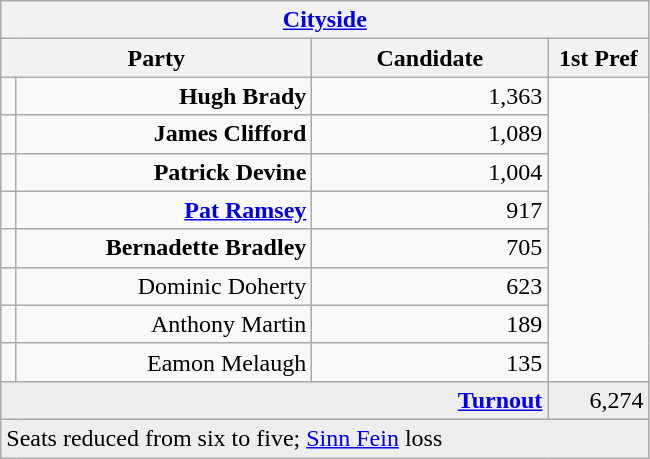<table class="wikitable">
<tr>
<th colspan="4" align="center"><a href='#'>Cityside</a></th>
</tr>
<tr>
<th colspan="2" align="center" width=200>Party</th>
<th width=150>Candidate</th>
<th width=60>1st Pref</th>
</tr>
<tr>
<td></td>
<td align="right"><strong>Hugh Brady</strong></td>
<td align="right">1,363</td>
</tr>
<tr>
<td></td>
<td align="right"><strong>James Clifford</strong></td>
<td align="right">1,089</td>
</tr>
<tr>
<td></td>
<td align="right"><strong>Patrick Devine</strong></td>
<td align="right">1,004</td>
</tr>
<tr>
<td></td>
<td align="right"><strong><a href='#'>Pat Ramsey</a></strong></td>
<td align="right">917</td>
</tr>
<tr>
<td></td>
<td align="right"><strong>Bernadette Bradley</strong></td>
<td align="right">705</td>
</tr>
<tr>
<td></td>
<td align="right">Dominic Doherty</td>
<td align="right">623</td>
</tr>
<tr>
<td></td>
<td align="right">Anthony Martin</td>
<td align="right">189</td>
</tr>
<tr>
<td></td>
<td align="right">Eamon Melaugh</td>
<td align="right">135</td>
</tr>
<tr bgcolor="EEEEEE">
<td colspan=3 align="right"><strong><a href='#'>Turnout</a></strong></td>
<td align="right">6,274</td>
</tr>
<tr>
<td colspan=4 bgcolor="EEEEEE">Seats reduced from six to five; <a href='#'>Sinn Fein</a> loss</td>
</tr>
</table>
